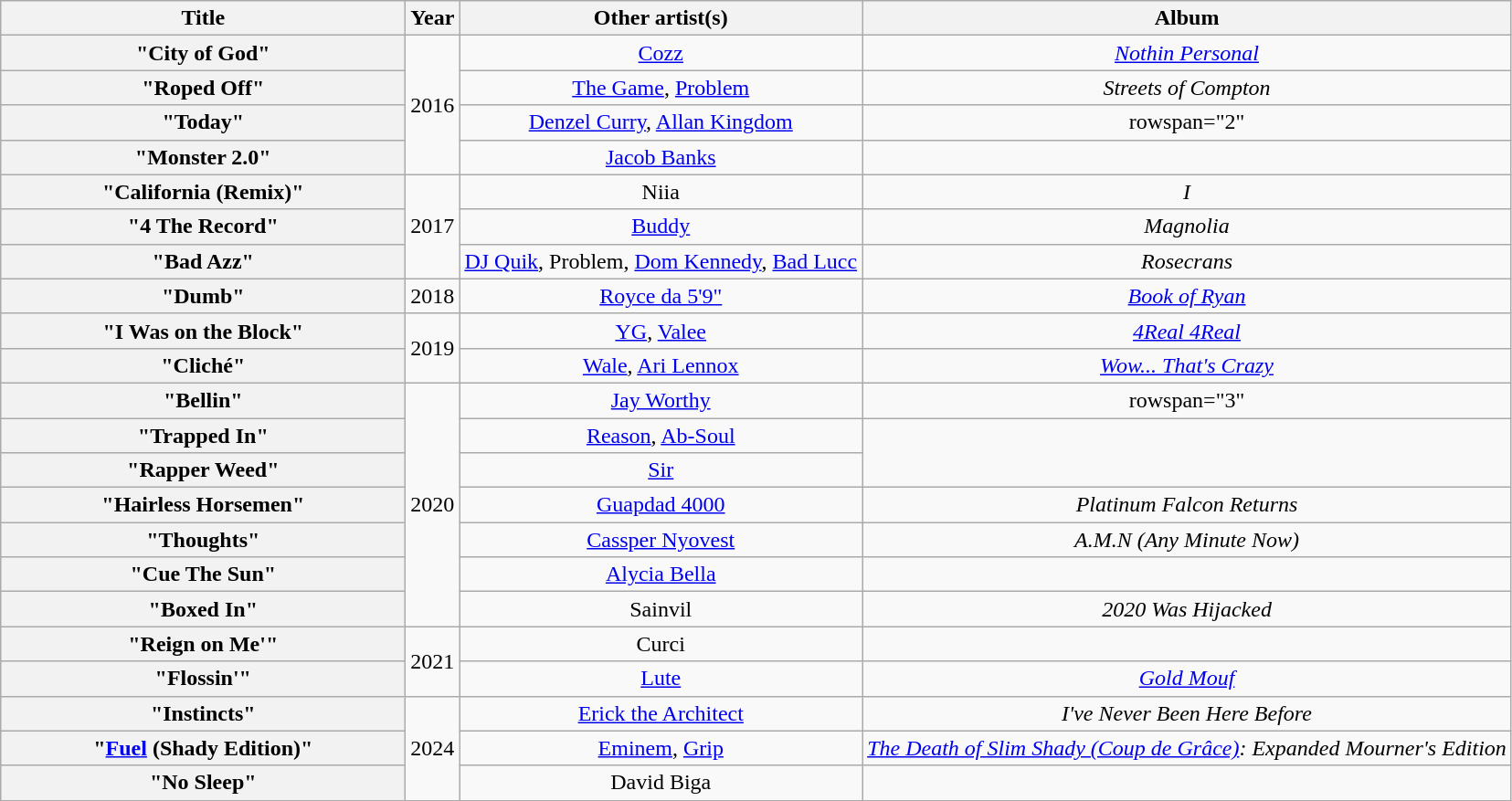<table class="wikitable plainrowheaders" style="text-align:center;">
<tr>
<th scope="col" style="width:18em;">Title</th>
<th scope="col">Year</th>
<th scope="col">Other artist(s)</th>
<th scope="col">Album</th>
</tr>
<tr>
<th scope="row">"City of God"</th>
<td rowspan="4">2016</td>
<td><a href='#'>Cozz</a></td>
<td><em><a href='#'>Nothin Personal</a></em></td>
</tr>
<tr>
<th scope="row">"Roped Off"</th>
<td><a href='#'>The Game</a>, <a href='#'>Problem</a></td>
<td><em>Streets of Compton</em></td>
</tr>
<tr>
<th scope="row">"Today"</th>
<td><a href='#'>Denzel Curry</a>, <a href='#'>Allan Kingdom</a></td>
<td>rowspan="2" </td>
</tr>
<tr>
<th scope="row">"Monster 2.0"</th>
<td><a href='#'>Jacob Banks</a></td>
</tr>
<tr>
<th scope="row">"California (Remix)"</th>
<td rowspan="3">2017</td>
<td>Niia</td>
<td><em>I</em></td>
</tr>
<tr>
<th scope="row">"4 The Record"</th>
<td><a href='#'>Buddy</a></td>
<td><em>Magnolia</em></td>
</tr>
<tr>
<th scope="row">"Bad Azz"</th>
<td><a href='#'>DJ Quik</a>, Problem, <a href='#'>Dom Kennedy</a>, <a href='#'>Bad Lucc</a></td>
<td><em>Rosecrans</em></td>
</tr>
<tr>
<th scope="row">"Dumb"</th>
<td>2018</td>
<td><a href='#'>Royce da 5'9"</a></td>
<td><em><a href='#'>Book of Ryan</a></em></td>
</tr>
<tr>
<th scope="row">"I Was on the Block"</th>
<td rowspan="2">2019</td>
<td><a href='#'>YG</a>, <a href='#'>Valee</a></td>
<td><em><a href='#'>4Real 4Real</a></em></td>
</tr>
<tr>
<th scope="row">"Cliché"</th>
<td><a href='#'>Wale</a>, <a href='#'>Ari Lennox</a></td>
<td><em><a href='#'>Wow... That's Crazy</a></em></td>
</tr>
<tr>
<th scope="row">"Bellin"</th>
<td rowspan="7">2020</td>
<td><a href='#'>Jay Worthy</a></td>
<td>rowspan="3" </td>
</tr>
<tr>
<th scope="row">"Trapped In"</th>
<td><a href='#'>Reason</a>, <a href='#'>Ab-Soul</a></td>
</tr>
<tr>
<th scope="row">"Rapper Weed"</th>
<td><a href='#'>Sir</a></td>
</tr>
<tr>
<th scope="row">"Hairless Horsemen"</th>
<td><a href='#'>Guapdad 4000</a></td>
<td><em>Platinum Falcon Returns</em></td>
</tr>
<tr>
<th scope="row">"Thoughts"</th>
<td><a href='#'>Cassper Nyovest</a></td>
<td><em>A.M.N (Any Minute Now)</em></td>
</tr>
<tr>
<th scope="row">"Cue The Sun"</th>
<td><a href='#'>Alycia Bella</a></td>
<td></td>
</tr>
<tr>
<th scope="row">"Boxed In"</th>
<td>Sainvil</td>
<td><em>2020 Was Hijacked</em></td>
</tr>
<tr>
<th scope="row">"Reign on Me'"</th>
<td rowspan="2">2021</td>
<td>Curci</td>
<td></td>
</tr>
<tr>
<th scope="row">"Flossin'"</th>
<td><a href='#'>Lute</a></td>
<td><em><a href='#'>Gold Mouf</a></em></td>
</tr>
<tr>
<th scope="row">"Instincts"</th>
<td rowspan="4">2024</td>
<td><a href='#'>Erick the Architect</a></td>
<td><em>I've Never Been Here Before</em></td>
</tr>
<tr>
<th scope="row">"<a href='#'>Fuel</a> (Shady Edition)"</th>
<td><a href='#'>Eminem</a>, <a href='#'>Grip</a></td>
<td><em><a href='#'>The Death of Slim Shady (Coup de Grâce)</a>: Expanded Mourner's Edition</em></td>
</tr>
<tr>
<th scope="row">"No Sleep"</th>
<td rowspan="3">David Biga</td>
<td></td>
</tr>
</table>
